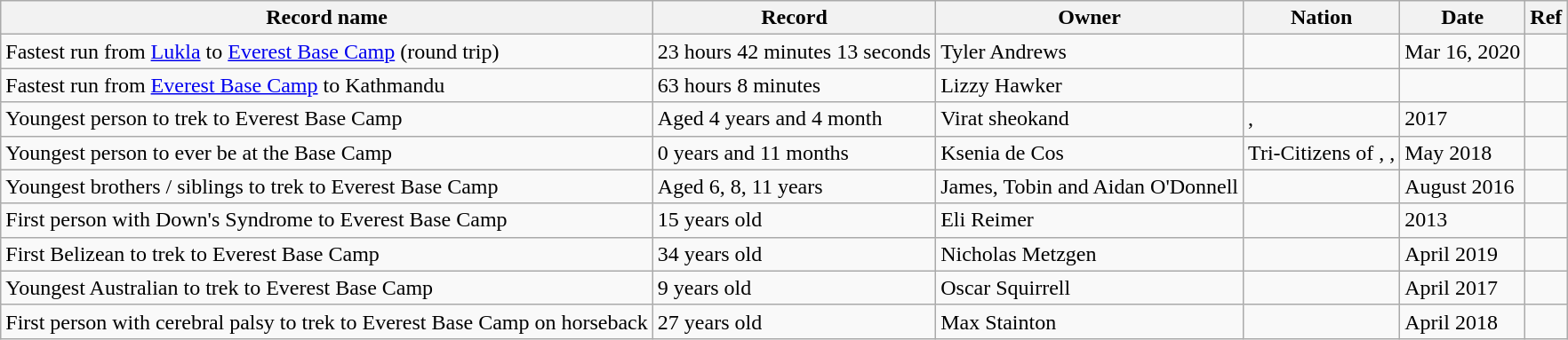<table class="wikitable sortable">
<tr>
<th>Record name</th>
<th>Record</th>
<th>Owner</th>
<th>Nation</th>
<th>Date</th>
<th>Ref</th>
</tr>
<tr>
<td>Fastest run from <a href='#'>Lukla</a> to <a href='#'>Everest Base Camp</a> (round trip)</td>
<td>23 hours 42 minutes 13 seconds</td>
<td>Tyler Andrews</td>
<td></td>
<td>Mar 16, 2020</td>
<td></td>
</tr>
<tr>
<td>Fastest run from <a href='#'>Everest Base Camp</a> to Kathmandu</td>
<td>63 hours 8 minutes</td>
<td>Lizzy Hawker</td>
<td></td>
<td></td>
<td></td>
</tr>
<tr>
<td>Youngest person to trek to Everest Base Camp</td>
<td>Aged 4 years and 4 month</td>
<td>Virat sheokand</td>
<td>,</td>
<td>2017</td>
<td></td>
</tr>
<tr>
<td>Youngest person to ever be at the Base Camp</td>
<td>0 years and 11 months</td>
<td>Ksenia de Cos</td>
<td>Tri-Citizens of ,  , </td>
<td>May 2018</td>
<td></td>
</tr>
<tr>
<td>Youngest brothers / siblings to trek to Everest Base Camp</td>
<td>Aged 6, 8, 11 years</td>
<td>James, Tobin and Aidan O'Donnell</td>
<td></td>
<td>August 2016</td>
<td></td>
</tr>
<tr>
<td>First person with Down's Syndrome to Everest Base Camp</td>
<td>15 years old</td>
<td>Eli Reimer</td>
<td></td>
<td>2013</td>
<td></td>
</tr>
<tr>
<td>First Belizean to trek to Everest Base Camp</td>
<td>34 years old</td>
<td>Nicholas Metzgen</td>
<td></td>
<td>April 2019</td>
<td></td>
</tr>
<tr>
<td>Youngest Australian to trek to Everest Base Camp</td>
<td>9 years old</td>
<td>Oscar Squirrell</td>
<td></td>
<td>April 2017</td>
<td></td>
</tr>
<tr>
<td>First person with cerebral palsy to trek to Everest Base Camp on horseback</td>
<td>27 years old</td>
<td>Max Stainton</td>
<td></td>
<td>April 2018</td>
<td></td>
</tr>
</table>
